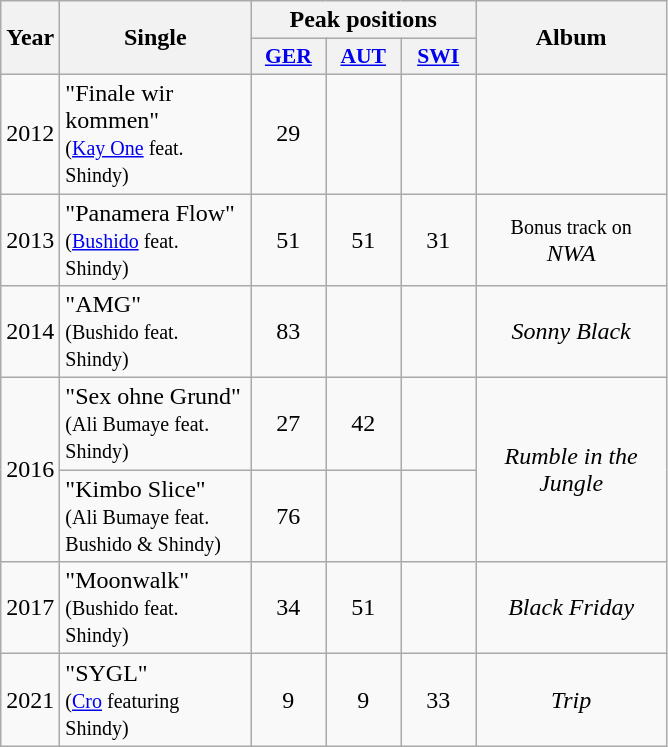<table class="wikitable">
<tr>
<th align="center" rowspan="2" width="10">Year</th>
<th align="center" rowspan="2" width="120">Single</th>
<th align="center" colspan="3" width="30">Peak positions</th>
<th align="center" rowspan="2" width="120">Album</th>
</tr>
<tr>
<th scope="col" style="width:3em;font-size:90%;"><a href='#'>GER</a><br></th>
<th scope="col" style="width:3em;font-size:90%;"><a href='#'>AUT</a><br></th>
<th scope="col" style="width:3em;font-size:90%;"><a href='#'>SWI</a><br></th>
</tr>
<tr>
<td>2012</td>
<td>"Finale wir kommen" <br><small>(<a href='#'>Kay One</a> feat. Shindy)</small></td>
<td align="center">29</td>
<td align="center"></td>
<td align="center"></td>
<td align="center"></td>
</tr>
<tr>
<td>2013</td>
<td>"Panamera Flow" <br><small>(<a href='#'>Bushido</a> feat. Shindy)</small></td>
<td align="center">51</td>
<td align="center">51</td>
<td align="center">31</td>
<td align="center"><small>Bonus track on</small> <br> <em>NWA</em></td>
</tr>
<tr>
<td>2014</td>
<td>"AMG" <br><small>(Bushido feat. Shindy)</small></td>
<td align="center">83</td>
<td align="center"></td>
<td align="center"></td>
<td align="center"><em>Sonny Black</em></td>
</tr>
<tr>
<td align="center" rowspan="2">2016</td>
<td>"Sex ohne Grund" <br><small>(Ali Bumaye feat. Shindy)</small></td>
<td align="center">27</td>
<td align="center">42</td>
<td align="center"></td>
<td align="center" rowspan="2"><em>Rumble in the Jungle</em></td>
</tr>
<tr>
<td>"Kimbo Slice" <br><small>(Ali Bumaye feat. Bushido & Shindy)</small></td>
<td align="center">76</td>
<td align="center"></td>
<td align="center"></td>
</tr>
<tr>
<td align="center">2017</td>
<td>"Moonwalk" <br><small>(Bushido feat. Shindy)</small></td>
<td align="center">34</td>
<td align="center">51</td>
<td align="center"></td>
<td align="center"><em>Black Friday</em></td>
</tr>
<tr>
<td align="center">2021</td>
<td>"SYGL" <br><small>(<a href='#'>Cro</a> featuring Shindy)</small></td>
<td align="center">9</td>
<td align="center">9</td>
<td align="center">33</td>
<td align="center"><em>Trip</em></td>
</tr>
</table>
